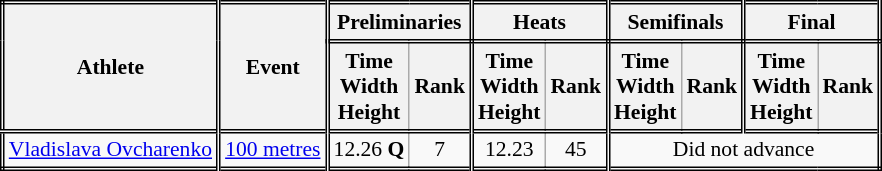<table class=wikitable style="font-size:90%; border: double;">
<tr>
<th rowspan="2" style="border-right:double">Athlete</th>
<th rowspan="2" style="border-right:double">Event</th>
<th colspan="2" style="border-right:double; border-bottom:double;">Preliminaries</th>
<th colspan="2" style="border-right:double; border-bottom:double;">Heats</th>
<th colspan="2" style="border-right:double; border-bottom:double;">Semifinals</th>
<th colspan="2" style="border-right:double; border-bottom:double;">Final</th>
</tr>
<tr>
<th>Time<br>Width<br>Height</th>
<th style="border-right:double">Rank</th>
<th>Time<br>Width<br>Height</th>
<th style="border-right:double">Rank</th>
<th>Time<br>Width<br>Height</th>
<th style="border-right:double">Rank</th>
<th>Time<br>Width<br>Height</th>
<th style="border-right:double">Rank</th>
</tr>
<tr style="border-top: double;">
<td style="border-right:double"><a href='#'>Vladislava Ovcharenko</a></td>
<td style="border-right:double"><a href='#'>100 metres</a></td>
<td align=center>12.26 <strong>Q</strong></td>
<td align=center style="border-right:double">7</td>
<td align=center>12.23</td>
<td align=center style="border-right:double">45</td>
<td colspan="4" align=center>Did not advance</td>
</tr>
</table>
